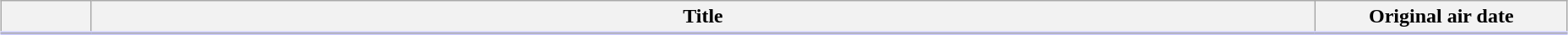<table class="wikitable" style="width:98%; margin:auto; background:#FFF;">
<tr style="border-bottom: 3px solid #CCF;">
<th style="width:4em;"></th>
<th>Title</th>
<th style="width:12em;">Original air date</th>
</tr>
<tr>
</tr>
</table>
